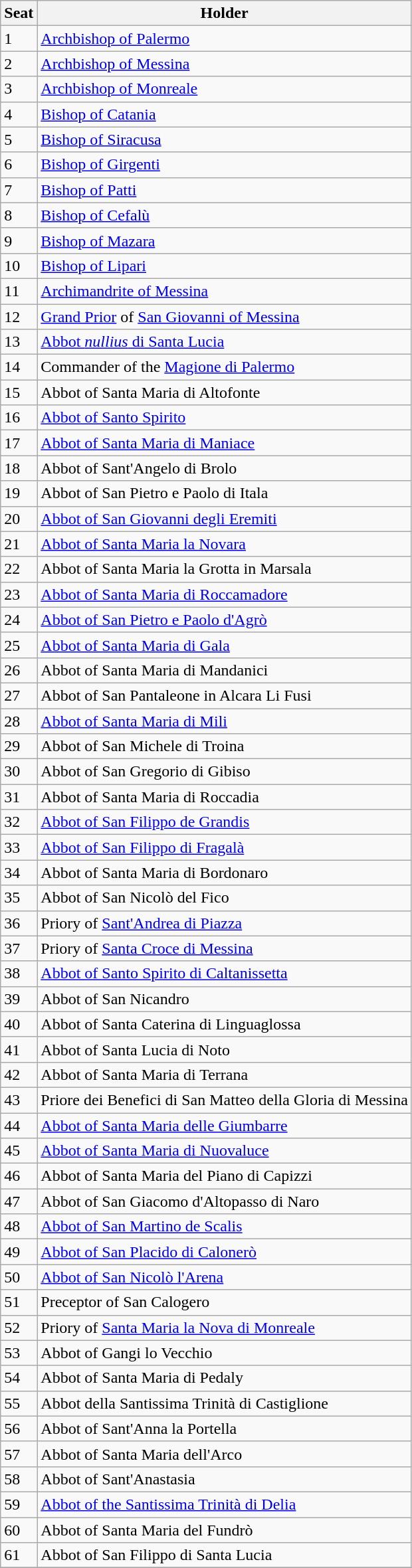<table class="wikitable">
<tr>
<th>Seat</th>
<th>Holder</th>
</tr>
<tr>
<td>1</td>
<td><a href='#'>Archbishop of Palermo</a></td>
</tr>
<tr>
<td>2</td>
<td><a href='#'>Archbishop of Messina</a></td>
</tr>
<tr>
<td>3</td>
<td><a href='#'>Archbishop of Monreale</a></td>
</tr>
<tr>
<td>4</td>
<td><a href='#'>Bishop of Catania</a></td>
</tr>
<tr>
<td>5</td>
<td><a href='#'>Bishop of Siracusa</a></td>
</tr>
<tr>
<td>6</td>
<td><a href='#'>Bishop of Girgenti</a></td>
</tr>
<tr>
<td>7</td>
<td><a href='#'>Bishop of Patti</a></td>
</tr>
<tr>
<td>8</td>
<td><a href='#'>Bishop of Cefalù</a></td>
</tr>
<tr>
<td>9</td>
<td><a href='#'>Bishop of Mazara</a></td>
</tr>
<tr>
<td>10</td>
<td><a href='#'>Bishop of Lipari</a></td>
</tr>
<tr>
<td>11</td>
<td><a href='#'>Archimandrite
of Messina</a></td>
</tr>
<tr>
<td>12</td>
<td><a href='#'>Grand Prior</a> of <a href='#'>San Giovanni of Messina</a></td>
</tr>
<tr>
<td>13</td>
<td><a href='#'>Abbot <em>nullius</em> di Santa Lucia</a></td>
</tr>
<tr>
<td>14</td>
<td>Commander of the <a href='#'>Magione di Palermo</a></td>
</tr>
<tr>
<td>15</td>
<td>Abbot of Santa Maria di Altofonte</td>
</tr>
<tr>
<td>16</td>
<td><a href='#'>Abbot of Santo Spirito</a></td>
</tr>
<tr>
<td>17</td>
<td><a href='#'>Abbot of Santa Maria di Maniace</a></td>
</tr>
<tr>
<td>18</td>
<td>Abbot of Sant'Angelo di Brolo</td>
</tr>
<tr>
<td>19</td>
<td>Abbot of San Pietro e Paolo di Itala</td>
</tr>
<tr>
<td>20</td>
<td><a href='#'>Abbot of San Giovanni degli Eremiti</a></td>
</tr>
<tr>
<td>21</td>
<td><a href='#'>Abbot of Santa Maria la Novara</a></td>
</tr>
<tr>
<td>22</td>
<td>Abbot of Santa Maria la Grotta in Marsala</td>
</tr>
<tr>
<td>23</td>
<td><a href='#'>Abbot of Santa Maria di Roccamadore</a></td>
</tr>
<tr>
<td>24</td>
<td><a href='#'>Abbot of San Pietro e Paolo d'Agrò</a></td>
</tr>
<tr>
<td>25</td>
<td><a href='#'>Abbot of Santa Maria di Gala</a></td>
</tr>
<tr>
<td>26</td>
<td>Abbot of Santa Maria di Mandanici</td>
</tr>
<tr>
<td>27</td>
<td>Abbot of San Pantaleone in Alcara Li Fusi</td>
</tr>
<tr>
<td>28</td>
<td><a href='#'>Abbot of Santa Maria di Mili</a></td>
</tr>
<tr>
<td>29</td>
<td>Abbot of San Michele di Troina</td>
</tr>
<tr>
<td>30</td>
<td>Abbot of San Gregorio di Gibiso</td>
</tr>
<tr>
<td>31</td>
<td>Abbot of Santa Maria di Roccadia</td>
</tr>
<tr>
<td>32</td>
<td><a href='#'>Abbot of San Filippo de Grandis</a></td>
</tr>
<tr>
<td>33</td>
<td><a href='#'>Abbot of San Filippo di Fragalà</a></td>
</tr>
<tr>
<td>34</td>
<td>Abbot of Santa Maria di Bordonaro</td>
</tr>
<tr>
<td>35</td>
<td>Abbot of San Nicolò del Fico</td>
</tr>
<tr>
<td>36</td>
<td>Priory of <a href='#'>Sant'Andrea di Piazza</a></td>
</tr>
<tr>
<td>37</td>
<td>Priory of <a href='#'>Santa Croce di Messina</a></td>
</tr>
<tr>
<td>38</td>
<td><a href='#'>Abbot of Santo Spirito di Caltanissetta</a></td>
</tr>
<tr>
<td>39</td>
<td>Abbot of San Nicandro</td>
</tr>
<tr>
<td>40</td>
<td>Abbot of Santa Caterina di Linguaglossa</td>
</tr>
<tr>
<td>41</td>
<td>Abbot of Santa Lucia di Noto</td>
</tr>
<tr>
<td>42</td>
<td>Abbot of Santa Maria di Terrana</td>
</tr>
<tr>
<td>43</td>
<td>Priore dei Benefici di San Matteo della Gloria di Messina</td>
</tr>
<tr>
<td>44</td>
<td><a href='#'>Abbot of Santa Maria delle Giumbarre</a></td>
</tr>
<tr>
<td>45</td>
<td><a href='#'>Abbot of Santa Maria di Nuovaluce</a></td>
</tr>
<tr>
<td>46</td>
<td>Abbot of Santa Maria del Piano di Capizzi</td>
</tr>
<tr>
<td>47</td>
<td>Abbot of San Giacomo d'Altopasso di Naro</td>
</tr>
<tr>
<td>48</td>
<td><a href='#'>Abbot of San Martino de Scalis</a></td>
</tr>
<tr>
<td>49</td>
<td><a href='#'>Abbot of San Placido di Calonerò</a></td>
</tr>
<tr>
<td>50</td>
<td><a href='#'>Abbot of San Nicolò l'Arena</a></td>
</tr>
<tr>
<td>51</td>
<td>Preceptor of San Calogero</td>
</tr>
<tr>
<td>52</td>
<td>Priory of <a href='#'>Santa Maria la Nova di Monreale</a></td>
</tr>
<tr>
<td>53</td>
<td>Abbot of Gangi lo Vecchio</td>
</tr>
<tr>
<td>54</td>
<td>Abbot of Santa Maria di Pedaly</td>
</tr>
<tr>
<td>55</td>
<td>Abbot della Santissima Trinità di Castiglione</td>
</tr>
<tr>
<td>56</td>
<td>Abbot of Sant'Anna la Portella</td>
</tr>
<tr>
<td>57</td>
<td>Abbot of Santa Maria dell'Arco</td>
</tr>
<tr>
<td>58</td>
<td>Abbot of Sant'Anastasia</td>
</tr>
<tr>
<td>59</td>
<td><a href='#'>Abbot of the Santissima Trinità di Delia</a></td>
</tr>
<tr>
<td>60</td>
<td>Abbot of Santa Maria del Fundrò</td>
</tr>
<tr>
<td>61</td>
<td>Abbot of San Filippo di Santa Lucia</td>
</tr>
<tr>
</tr>
</table>
